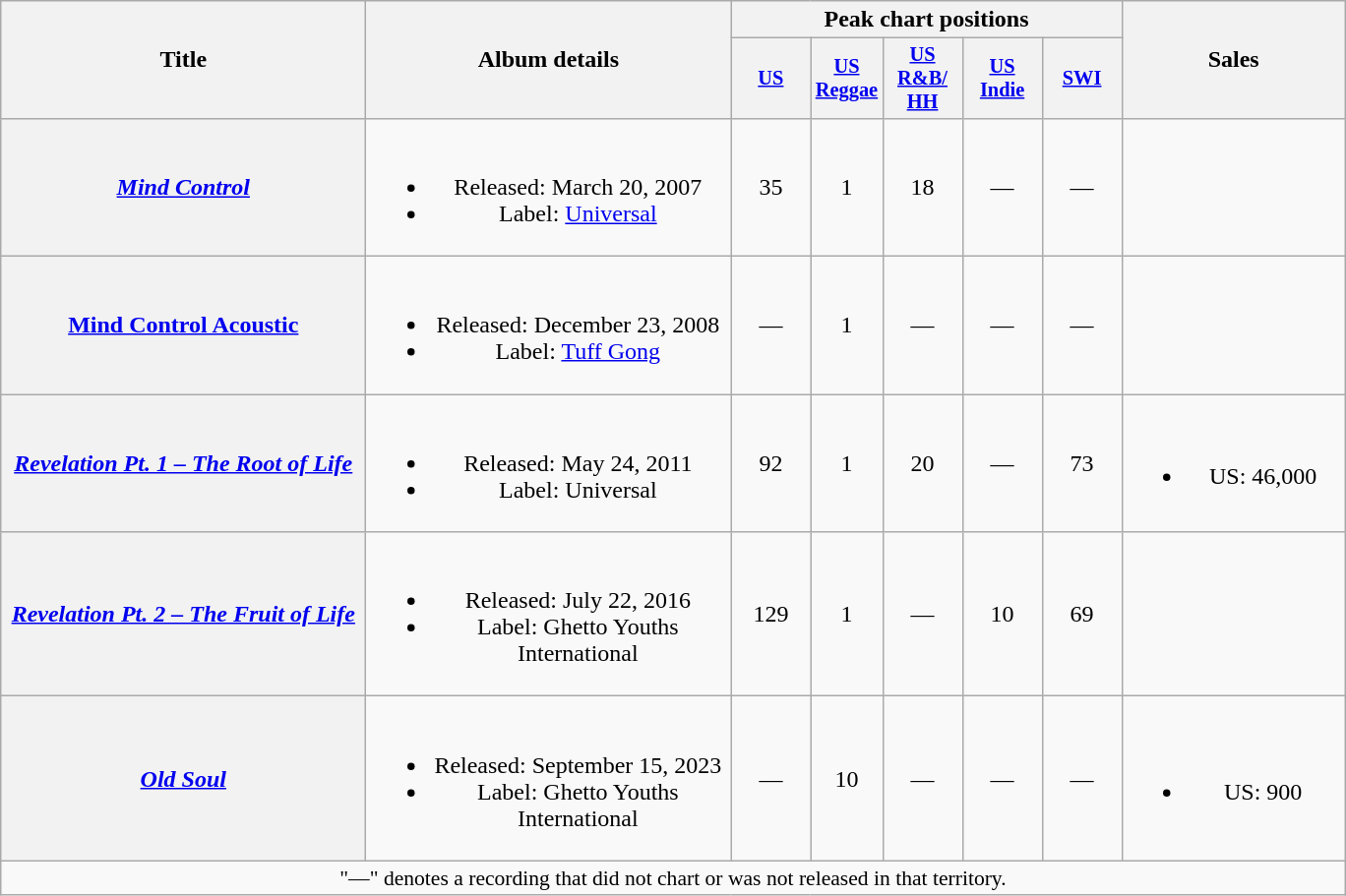<table class="wikitable plainrowheaders" style="text-align:center;">
<tr>
<th scope="col" rowspan="2" style="width:15em;">Title</th>
<th scope="col" rowspan="2" style="width:15em;">Album details</th>
<th scope="col" colspan="5">Peak chart positions</th>
<th scope="col" rowspan="2" style="width:9em;">Sales</th>
</tr>
<tr>
<th scope="col" style="width:3.5em;font-size:85%;"><a href='#'>US</a><br></th>
<th scope="col" style="width:2.5em;font-size:85%;"><a href='#'>US<br>Reggae</a><br></th>
<th scope="col" style="width:3.5em;font-size:85%;"><a href='#'>US<br>R&B/<br>HH</a><br></th>
<th scope="col" style="width:3.5em;font-size:85%;"><a href='#'>US<br>Indie</a><br></th>
<th scope="col" style="width:3.5em;font-size:85%;"><a href='#'>SWI</a><br></th>
</tr>
<tr>
<th scope="row"><em><a href='#'>Mind Control</a></em></th>
<td><br><ul><li>Released: March 20, 2007</li><li>Label: <a href='#'>Universal</a></li></ul></td>
<td>35</td>
<td>1</td>
<td>18</td>
<td>—</td>
<td>—</td>
<td></td>
</tr>
<tr>
<th scope="row"><em><a href='#'></em>Mind Control Acoustic<em></a></em></th>
<td><br><ul><li>Released: December 23, 2008</li><li>Label: <a href='#'>Tuff Gong</a></li></ul></td>
<td>—</td>
<td>1</td>
<td>—</td>
<td>—</td>
<td>—</td>
<td></td>
</tr>
<tr>
<th scope="row"><em><a href='#'>Revelation Pt. 1 – The Root of Life</a></em></th>
<td><br><ul><li>Released: May 24, 2011</li><li>Label: Universal</li></ul></td>
<td>92</td>
<td>1</td>
<td>20</td>
<td>—</td>
<td>73</td>
<td><br><ul><li>US: 46,000</li></ul></td>
</tr>
<tr>
<th scope="row"><em><a href='#'>Revelation Pt. 2 – The Fruit of Life</a></em></th>
<td><br><ul><li>Released: July 22, 2016</li><li>Label: Ghetto Youths International</li></ul></td>
<td>129</td>
<td>1</td>
<td>—</td>
<td>10</td>
<td>69</td>
<td></td>
</tr>
<tr>
<th scope="row"><em><a href='#'>Old Soul</a></em></th>
<td><br><ul><li>Released: September 15, 2023</li><li>Label: Ghetto Youths International</li></ul></td>
<td>—</td>
<td>10</td>
<td>—</td>
<td>—</td>
<td>—</td>
<td><br><ul><li>US: 900</li></ul></td>
</tr>
<tr>
<td colspan="8" style="font-size:90%">"—" denotes a recording that did not chart or was not released in that territory.</td>
</tr>
</table>
